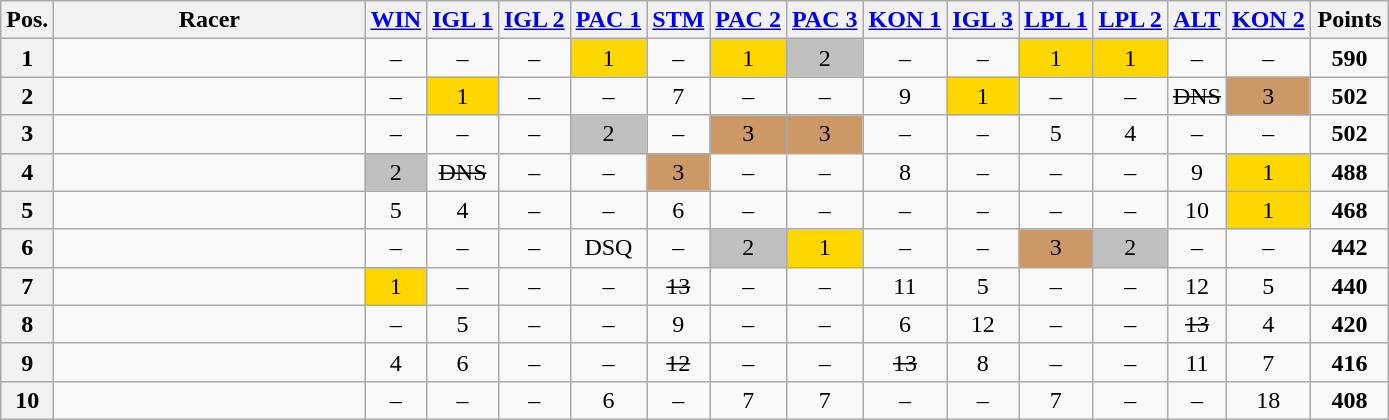<table class="wikitable sortable plainrowheaders" style="text-align:center;">
<tr>
<th scope="col">Pos.</th>
<th scope="col" style="width:200px;">Racer</th>
<th scope="col"><strong> <a href='#'>WIN</a></strong></th>
<th scope="col"><strong> <a href='#'>IGL 1</a></strong></th>
<th scope="col"><strong> <a href='#'>IGL 2</a></strong></th>
<th scope="col"><strong> <a href='#'>PAC 1</a></strong></th>
<th scope="col"><strong> <a href='#'>STM</a></strong></th>
<th scope="col"><strong> <a href='#'>PAC 2</a></strong></th>
<th scope="col"><strong> <a href='#'>PAC 3</a></strong></th>
<th scope="col"><strong> <a href='#'>KON 1</a></strong></th>
<th scope="col"><strong> <a href='#'>IGL 3</a></strong></th>
<th scope="col"><strong> <a href='#'>LPL 1</a></strong></th>
<th scope="col"><strong> <a href='#'>LPL 2</a></strong></th>
<th scope="col"><strong> <a href='#'>ALT</a></strong></th>
<th scope="col"><strong> <a href='#'>KON 2</a></strong></th>
<th style="width:45px;">Points</th>
</tr>
<tr>
<th style="text-align:center;">1</th>
<td align="left"></td>
<td>–</td>
<td>–</td>
<td>–</td>
<td style="background:gold;">1</td>
<td>–</td>
<td style="background:gold;">1</td>
<td style="background:silver;">2</td>
<td>–</td>
<td>–</td>
<td style="background:gold;">1</td>
<td style="background:gold;">1</td>
<td>–</td>
<td>–</td>
<td><strong>590</strong></td>
</tr>
<tr>
<th style="text-align:center;">2</th>
<td align="left"></td>
<td>–</td>
<td style="background:gold;">1</td>
<td>–</td>
<td>–</td>
<td>7</td>
<td>–</td>
<td>–</td>
<td>9</td>
<td style="background:gold;">1</td>
<td>–</td>
<td>–</td>
<td><s>DNS</s></td>
<td style="background:#c96;">3</td>
<td><strong>502</strong></td>
</tr>
<tr>
<th style="text-align:center;">3</th>
<td align="left"></td>
<td>–</td>
<td>–</td>
<td>–</td>
<td style="background:silver;">2</td>
<td>–</td>
<td style="background:#c96;">3</td>
<td style="background:#c96;">3</td>
<td>–</td>
<td>–</td>
<td>5</td>
<td>4</td>
<td>–</td>
<td>–</td>
<td><strong>502</strong></td>
</tr>
<tr>
<th style="text-align:center;">4</th>
<td align="left"></td>
<td style="background:silver;">2</td>
<td><s>DNS</s></td>
<td>–</td>
<td>–</td>
<td style="background:#c96;">3</td>
<td>–</td>
<td>–</td>
<td>8</td>
<td>–</td>
<td>–</td>
<td>–</td>
<td>9</td>
<td style="background:gold;">1</td>
<td><strong>488</strong></td>
</tr>
<tr>
<th style="text-align:center;">5</th>
<td align="left"></td>
<td>5</td>
<td>4</td>
<td>–</td>
<td>–</td>
<td>6</td>
<td>–</td>
<td>–</td>
<td>–</td>
<td>–</td>
<td>–</td>
<td>–</td>
<td>10</td>
<td style="background:gold;">1</td>
<td><strong>468</strong></td>
</tr>
<tr>
<th style="text-align:center;">6</th>
<td align="left"></td>
<td>–</td>
<td>–</td>
<td>–</td>
<td>DSQ</td>
<td>–</td>
<td style="background:silver;">2</td>
<td style="background:gold;">1</td>
<td>–</td>
<td>–</td>
<td style="background:#c96;">3</td>
<td style="background:silver;">2</td>
<td>–</td>
<td>–</td>
<td><strong>442</strong></td>
</tr>
<tr>
<th style="text-align:center;">7</th>
<td align="left"></td>
<td style="background:gold;">1</td>
<td>–</td>
<td>–</td>
<td>–</td>
<td><s>13</s></td>
<td>–</td>
<td>–</td>
<td>11</td>
<td>5</td>
<td>–</td>
<td>–</td>
<td>12</td>
<td>5</td>
<td><strong>440</strong></td>
</tr>
<tr>
<th style="text-align:center;">8</th>
<td align="left"></td>
<td>–</td>
<td>5</td>
<td>–</td>
<td>–</td>
<td>9</td>
<td>–</td>
<td>–</td>
<td>6</td>
<td>12</td>
<td>–</td>
<td>–</td>
<td><s>13</s></td>
<td>4</td>
<td><strong>420</strong></td>
</tr>
<tr>
<th style="text-align:center;">9</th>
<td align="left"></td>
<td>4</td>
<td>6</td>
<td>–</td>
<td>–</td>
<td><s>12</s></td>
<td>–</td>
<td>–</td>
<td><s>13</s></td>
<td>8</td>
<td>–</td>
<td>–</td>
<td>11</td>
<td>7</td>
<td><strong>416</strong></td>
</tr>
<tr>
<th style="text-align:center;">10</th>
<td align="left"></td>
<td>–</td>
<td>–</td>
<td>–</td>
<td>6</td>
<td>–</td>
<td>7</td>
<td>7</td>
<td>–</td>
<td>–</td>
<td>7</td>
<td>–</td>
<td>–</td>
<td>18</td>
<td><strong>408</strong></td>
</tr>
</table>
